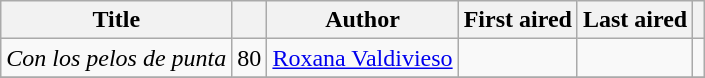<table class="wikitable sortable">
<tr>
<th>Title</th>
<th></th>
<th>Author</th>
<th>First aired</th>
<th>Last aired</th>
<th></th>
</tr>
<tr>
<td><em>Con los pelos de punta</em></td>
<td>80</td>
<td><a href='#'>Roxana Valdivieso</a></td>
<td></td>
<td></td>
<td></td>
</tr>
<tr>
</tr>
</table>
